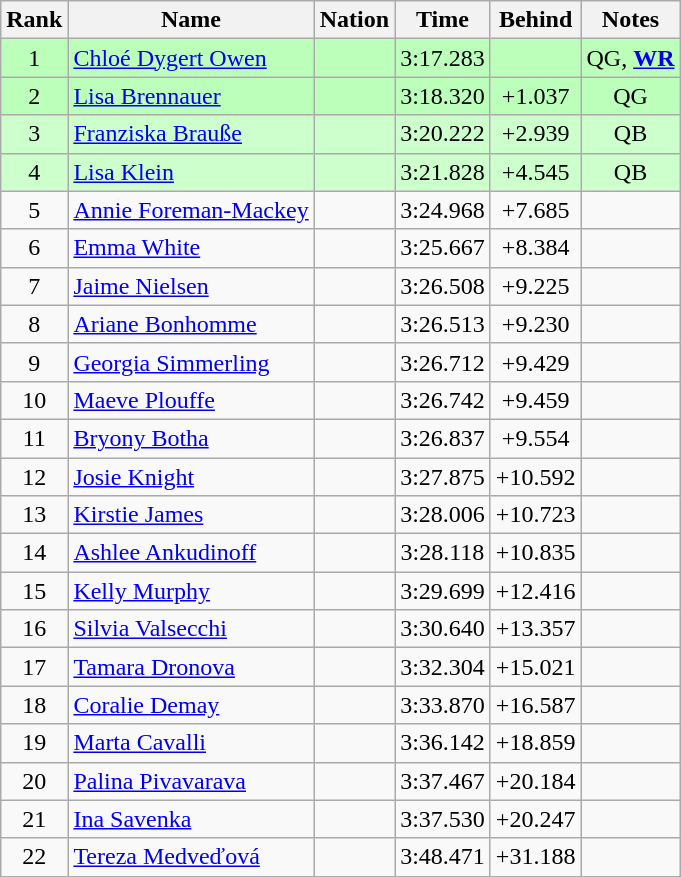<table class="wikitable sortable" style="text-align:center">
<tr>
<th>Rank</th>
<th>Name</th>
<th>Nation</th>
<th>Time</th>
<th>Behind</th>
<th>Notes</th>
</tr>
<tr bgcolor=bbffbb>
<td>1</td>
<td align=left><a href='#'>Chloé Dygert Owen</a></td>
<td align=left></td>
<td>3:17.283</td>
<td></td>
<td>QG, <strong><a href='#'>WR</a></strong></td>
</tr>
<tr bgcolor=bbffbb>
<td>2</td>
<td align=left><a href='#'>Lisa Brennauer</a></td>
<td align=left></td>
<td>3:18.320</td>
<td>+1.037</td>
<td>QG</td>
</tr>
<tr bgcolor=ccffcc>
<td>3</td>
<td align=left><a href='#'>Franziska Brauße</a></td>
<td align=left></td>
<td>3:20.222</td>
<td>+2.939</td>
<td>QB</td>
</tr>
<tr bgcolor=ccffcc>
<td>4</td>
<td align=left><a href='#'>Lisa Klein</a></td>
<td align=left></td>
<td>3:21.828</td>
<td>+4.545</td>
<td>QB</td>
</tr>
<tr>
<td>5</td>
<td align=left><a href='#'>Annie Foreman-Mackey</a></td>
<td align=left></td>
<td>3:24.968</td>
<td>+7.685</td>
<td></td>
</tr>
<tr>
<td>6</td>
<td align=left><a href='#'>Emma White</a></td>
<td align=left></td>
<td>3:25.667</td>
<td>+8.384</td>
<td></td>
</tr>
<tr>
<td>7</td>
<td align=left><a href='#'>Jaime Nielsen</a></td>
<td align=left></td>
<td>3:26.508</td>
<td>+9.225</td>
<td></td>
</tr>
<tr>
<td>8</td>
<td align=left><a href='#'>Ariane Bonhomme</a></td>
<td align=left></td>
<td>3:26.513</td>
<td>+9.230</td>
<td></td>
</tr>
<tr>
<td>9</td>
<td align=left><a href='#'>Georgia Simmerling</a></td>
<td align=left></td>
<td>3:26.712</td>
<td>+9.429</td>
<td></td>
</tr>
<tr>
<td>10</td>
<td align=left><a href='#'>Maeve Plouffe</a></td>
<td align=left></td>
<td>3:26.742</td>
<td>+9.459</td>
<td></td>
</tr>
<tr>
<td>11</td>
<td align=left><a href='#'>Bryony Botha</a></td>
<td align=left></td>
<td>3:26.837</td>
<td>+9.554</td>
<td></td>
</tr>
<tr>
<td>12</td>
<td align=left><a href='#'>Josie Knight</a></td>
<td align=left></td>
<td>3:27.875</td>
<td>+10.592</td>
<td></td>
</tr>
<tr>
<td>13</td>
<td align=left><a href='#'>Kirstie James</a></td>
<td align=left></td>
<td>3:28.006</td>
<td>+10.723</td>
<td></td>
</tr>
<tr>
<td>14</td>
<td align=left><a href='#'>Ashlee Ankudinoff</a></td>
<td align=left></td>
<td>3:28.118</td>
<td>+10.835</td>
<td></td>
</tr>
<tr>
<td>15</td>
<td align=left><a href='#'>Kelly Murphy</a></td>
<td align=left></td>
<td>3:29.699</td>
<td>+12.416</td>
<td></td>
</tr>
<tr>
<td>16</td>
<td align=left><a href='#'>Silvia Valsecchi</a></td>
<td align=left></td>
<td>3:30.640</td>
<td>+13.357</td>
<td></td>
</tr>
<tr>
<td>17</td>
<td align=left><a href='#'>Tamara Dronova</a></td>
<td align=left></td>
<td>3:32.304</td>
<td>+15.021</td>
<td></td>
</tr>
<tr>
<td>18</td>
<td align=left><a href='#'>Coralie Demay</a></td>
<td align=left></td>
<td>3:33.870</td>
<td>+16.587</td>
<td></td>
</tr>
<tr>
<td>19</td>
<td align=left><a href='#'>Marta Cavalli</a></td>
<td align=left></td>
<td>3:36.142</td>
<td>+18.859</td>
<td></td>
</tr>
<tr>
<td>20</td>
<td align=left><a href='#'>Palina Pivavarava</a></td>
<td align=left></td>
<td>3:37.467</td>
<td>+20.184</td>
<td></td>
</tr>
<tr>
<td>21</td>
<td align=left><a href='#'>Ina Savenka</a></td>
<td align=left></td>
<td>3:37.530</td>
<td>+20.247</td>
<td></td>
</tr>
<tr>
<td>22</td>
<td align=left><a href='#'>Tereza Medveďová</a></td>
<td align=left></td>
<td>3:48.471</td>
<td>+31.188</td>
<td></td>
</tr>
</table>
